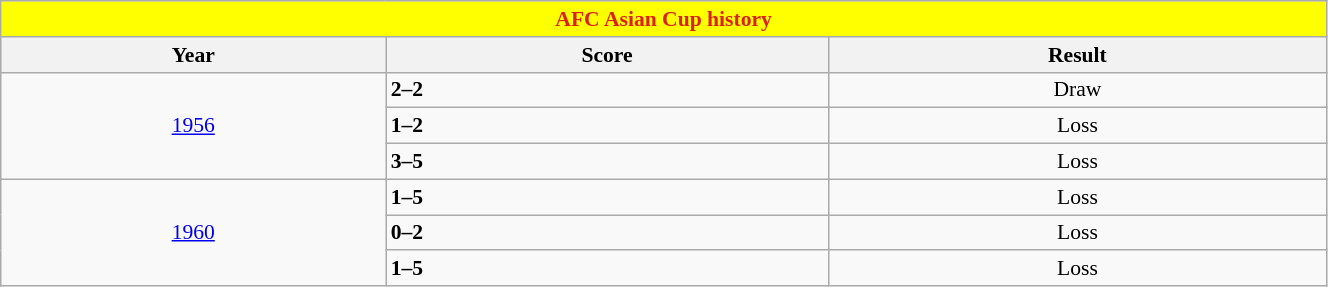<table class="wikitable collapsible collapsed" style="text-align:center; font-size:90%; width:70%;">
<tr>
<th colspan="4" style="background: #FFFF00; color: #DB2017;">AFC Asian Cup history</th>
</tr>
<tr>
<th>Year</th>
<th>Score</th>
<th>Result</th>
</tr>
<tr>
<td rowspan=3><a href='#'>1956</a></td>
<td style="text-align:left"> <strong>2–2</strong> </td>
<td>Draw</td>
</tr>
<tr>
<td style="text-align:left"> <strong>1–2</strong> </td>
<td>Loss</td>
</tr>
<tr>
<td style="text-align:left"> <strong>3–5</strong> </td>
<td>Loss</td>
</tr>
<tr>
<td rowspan=3><a href='#'>1960</a></td>
<td style="text-align:left"> <strong>1–5</strong> </td>
<td>Loss</td>
</tr>
<tr>
<td style="text-align:left"> <strong>0–2</strong> </td>
<td>Loss</td>
</tr>
<tr>
<td style="text-align:left"> <strong>1–5</strong> </td>
<td>Loss</td>
</tr>
</table>
